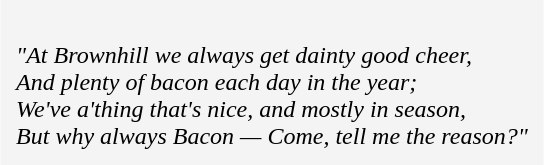<table cellpadding=10 border="0" align=center>
<tr>
<td bgcolor=#f4f4f4><br><em>"At Brownhill we always get dainty good cheer,</em><br> 
<em>And plenty of bacon each day in the year;</em><br> 
<em>We've a'thing that's nice, and mostly in season,</em><br> 
<em>But why always Bacon — Come, tell me the reason?"</em><br></td>
</tr>
</table>
